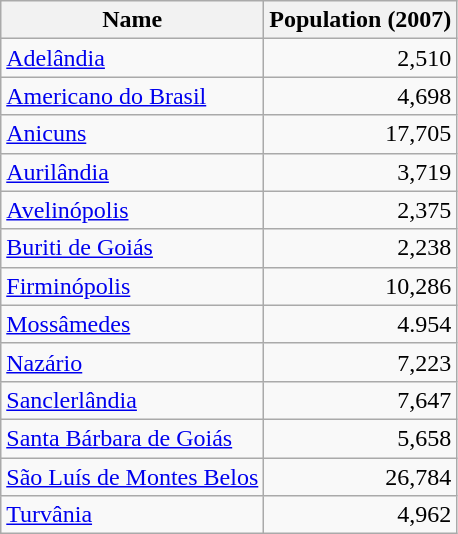<table class="wikitable">
<tr>
<th>Name</th>
<th>Population (2007)</th>
</tr>
<tr>
<td><a href='#'>Adelândia</a></td>
<td align=right>2,510</td>
</tr>
<tr>
<td><a href='#'>Americano do Brasil</a></td>
<td align=right>4,698</td>
</tr>
<tr>
<td><a href='#'>Anicuns</a></td>
<td align=right>17,705</td>
</tr>
<tr>
<td><a href='#'>Aurilândia</a></td>
<td align=right>3,719</td>
</tr>
<tr>
<td><a href='#'>Avelinópolis</a></td>
<td align=right>2,375</td>
</tr>
<tr>
<td><a href='#'>Buriti de Goiás</a></td>
<td align=right>2,238</td>
</tr>
<tr>
<td><a href='#'>Firminópolis</a></td>
<td align=right>10,286</td>
</tr>
<tr>
<td><a href='#'>Mossâmedes</a></td>
<td align=right>4.954</td>
</tr>
<tr>
<td><a href='#'>Nazário</a></td>
<td align=right>7,223</td>
</tr>
<tr>
<td><a href='#'>Sanclerlândia</a></td>
<td align=right>7,647</td>
</tr>
<tr>
<td><a href='#'>Santa Bárbara de Goiás</a></td>
<td align=right>5,658</td>
</tr>
<tr>
<td><a href='#'>São Luís de Montes Belos</a></td>
<td align=right>26,784</td>
</tr>
<tr>
<td><a href='#'>Turvânia</a></td>
<td align=right>4,962</td>
</tr>
</table>
